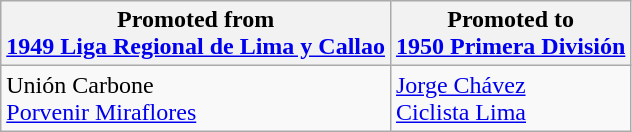<table class="wikitable">
<tr>
<th>Promoted from<br><a href='#'>1949 Liga Regional de Lima y Callao</a></th>
<th>Promoted to<br><a href='#'>1950 Primera División</a></th>
</tr>
<tr>
<td> Unión Carbone <br> <a href='#'>Porvenir Miraflores</a> </td>
<td> <a href='#'>Jorge Chávez</a> <br> <a href='#'>Ciclista Lima</a> </td>
</tr>
</table>
